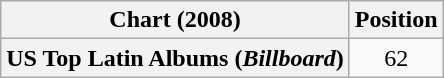<table class="wikitable plainrowheaders" style="text-align:center">
<tr>
<th scope="col">Chart (2008)</th>
<th scope="col">Position</th>
</tr>
<tr>
<th scope="row">US Top Latin Albums (<em>Billboard</em>)</th>
<td>62</td>
</tr>
</table>
